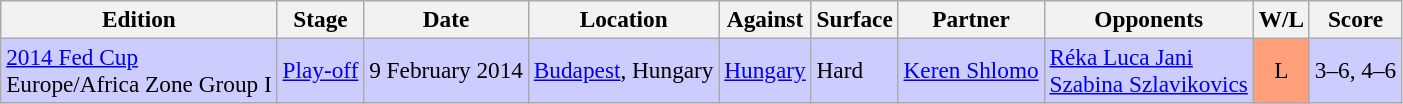<table class=wikitable style=font-size:97%>
<tr>
<th>Edition</th>
<th>Stage</th>
<th>Date</th>
<th>Location</th>
<th>Against</th>
<th>Surface</th>
<th>Partner</th>
<th>Opponents</th>
<th>W/L</th>
<th>Score</th>
</tr>
<tr style="background:#CCCCFF;">
<td><a href='#'>2014 Fed Cup</a> <br> Europe/Africa Zone Group I</td>
<td><a href='#'>Play-off</a></td>
<td>9 February 2014</td>
<td><a href='#'>Budapest</a>, Hungary</td>
<td> <a href='#'>Hungary</a></td>
<td>Hard</td>
<td><a href='#'>Keren Shlomo</a></td>
<td><a href='#'>Réka Luca Jani</a> <br> <a href='#'>Szabina Szlavikovics</a></td>
<td style="text-align:center; background:#ffa07a;">L</td>
<td>3–6, 4–6</td>
</tr>
</table>
